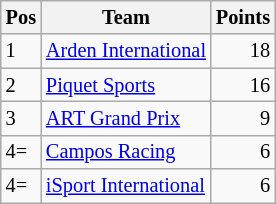<table class="wikitable" style="font-size: 85%;">
<tr>
<th>Pos</th>
<th>Team</th>
<th>Points</th>
</tr>
<tr>
<td>1</td>
<td> <a href='#'>Arden International</a></td>
<td align="right">18</td>
</tr>
<tr>
<td>2</td>
<td> <a href='#'>Piquet Sports</a></td>
<td align="right">16</td>
</tr>
<tr>
<td>3</td>
<td> <a href='#'>ART Grand Prix</a></td>
<td align="right">9</td>
</tr>
<tr>
<td>4=</td>
<td> <a href='#'>Campos Racing</a></td>
<td align="right">6</td>
</tr>
<tr>
<td>4=</td>
<td> <a href='#'>iSport International</a></td>
<td align="right">6</td>
</tr>
</table>
